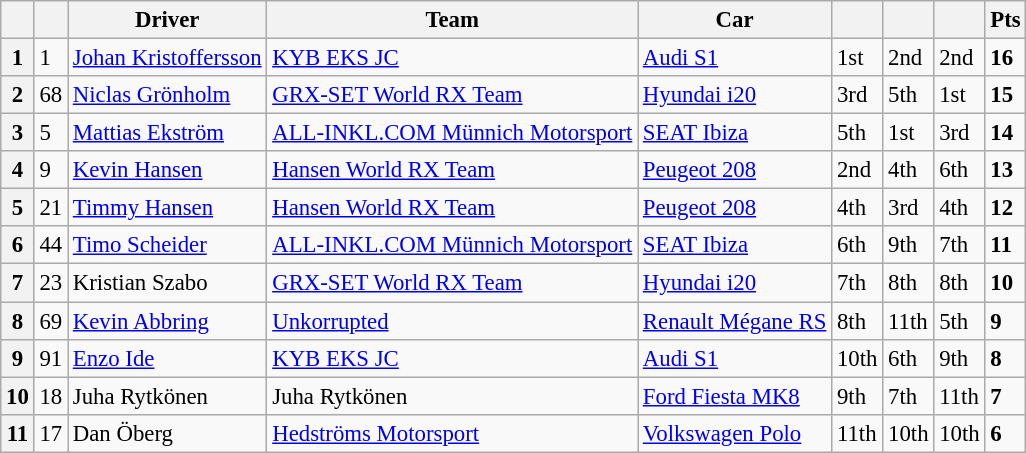<table class="wikitable" style="font-size:95%">
<tr>
<th></th>
<th></th>
<th>Driver</th>
<th>Team</th>
<th>Car</th>
<th></th>
<th></th>
<th></th>
<th>Pts</th>
</tr>
<tr>
<th>1</th>
<td>1</td>
<td> <a href='#'>Johan Kristoffersson</a></td>
<td><a href='#'>KYB EKS JC</a></td>
<td><a href='#'>Audi S1</a></td>
<td>1st</td>
<td>2nd</td>
<td>2nd</td>
<td><strong>16</strong></td>
</tr>
<tr>
<th>2</th>
<td>68</td>
<td> <a href='#'>Niclas Grönholm</a></td>
<td><a href='#'>GRX-SET World RX Team</a></td>
<td><a href='#'>Hyundai i20</a></td>
<td>3rd</td>
<td>5th</td>
<td>1st</td>
<td><strong>15</strong></td>
</tr>
<tr>
<th>3</th>
<td>5</td>
<td> <a href='#'>Mattias Ekström</a></td>
<td><a href='#'>ALL-INKL.COM Münnich Motorsport</a></td>
<td><a href='#'>SEAT Ibiza</a></td>
<td>5th</td>
<td>1st</td>
<td>3rd</td>
<td><strong>14</strong></td>
</tr>
<tr>
<th>4</th>
<td>9</td>
<td> <a href='#'>Kevin Hansen</a></td>
<td><a href='#'>Hansen World RX Team</a></td>
<td><a href='#'>Peugeot 208</a></td>
<td>2nd</td>
<td>4th</td>
<td>6th</td>
<td><strong>13</strong></td>
</tr>
<tr>
<th>5</th>
<td>21</td>
<td> <a href='#'>Timmy Hansen</a></td>
<td><a href='#'>Hansen World RX Team</a></td>
<td><a href='#'>Peugeot 208</a></td>
<td>4th</td>
<td>3rd</td>
<td>4th</td>
<td><strong>12</strong></td>
</tr>
<tr>
<th>6</th>
<td>44</td>
<td> <a href='#'>Timo Scheider</a></td>
<td><a href='#'>ALL-INKL.COM Münnich Motorsport</a></td>
<td><a href='#'>SEAT Ibiza</a></td>
<td>6th</td>
<td>9th</td>
<td>7th</td>
<td><strong>11</strong></td>
</tr>
<tr>
<th>7</th>
<td>23</td>
<td> Kristian Szabo</td>
<td><a href='#'>GRX-SET World RX Team</a></td>
<td><a href='#'>Hyundai i20</a></td>
<td>7th</td>
<td>8th</td>
<td>8th</td>
<td><strong>10</strong></td>
</tr>
<tr>
<th>8</th>
<td>69</td>
<td> <a href='#'>Kevin Abbring</a></td>
<td><a href='#'>Unkorrupted</a></td>
<td><a href='#'>Renault Mégane RS</a></td>
<td>8th</td>
<td>11th</td>
<td>5th</td>
<td><strong>9</strong></td>
</tr>
<tr>
<th>9</th>
<td>91</td>
<td> <a href='#'>Enzo Ide</a></td>
<td><a href='#'>KYB EKS JC</a></td>
<td><a href='#'>Audi S1</a></td>
<td>10th</td>
<td>6th</td>
<td>9th</td>
<td><strong>8</strong></td>
</tr>
<tr>
<th>10</th>
<td>18</td>
<td> Juha Rytkönen</td>
<td>Juha Rytkönen</td>
<td><a href='#'>Ford Fiesta MK8</a></td>
<td>9th</td>
<td>7th</td>
<td>11th</td>
<td><strong>7</strong></td>
</tr>
<tr>
<th>11</th>
<td>17</td>
<td> Dan Öberg</td>
<td><a href='#'>Hedströms Motorsport</a></td>
<td><a href='#'>Volkswagen Polo</a></td>
<td>11th</td>
<td>10th</td>
<td>10th</td>
<td><strong>6</strong></td>
</tr>
</table>
